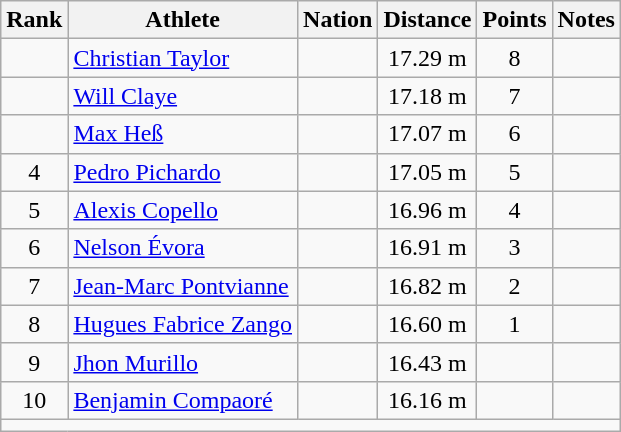<table class="wikitable mw-datatable sortable" style="text-align:center;">
<tr>
<th>Rank</th>
<th>Athlete</th>
<th>Nation</th>
<th>Distance</th>
<th>Points</th>
<th>Notes</th>
</tr>
<tr>
<td></td>
<td align=left><a href='#'>Christian Taylor</a></td>
<td align=left></td>
<td>17.29 m </td>
<td>8</td>
<td></td>
</tr>
<tr>
<td></td>
<td align=left><a href='#'>Will Claye</a></td>
<td align=left></td>
<td>17.18 m </td>
<td>7</td>
<td></td>
</tr>
<tr>
<td></td>
<td align=left><a href='#'>Max Heß</a></td>
<td align=left></td>
<td>17.07 m </td>
<td>6</td>
<td></td>
</tr>
<tr>
<td>4</td>
<td align=left><a href='#'>Pedro Pichardo</a></td>
<td align=left></td>
<td>17.05 m </td>
<td>5</td>
<td></td>
</tr>
<tr>
<td>5</td>
<td align=left><a href='#'>Alexis Copello</a></td>
<td align=left></td>
<td>16.96 m </td>
<td>4</td>
<td></td>
</tr>
<tr>
<td>6</td>
<td align=left><a href='#'>Nelson Évora</a></td>
<td align=left></td>
<td>16.91 m </td>
<td>3</td>
<td></td>
</tr>
<tr>
<td>7</td>
<td align=left><a href='#'>Jean-Marc Pontvianne</a></td>
<td align=left></td>
<td>16.82 m </td>
<td>2</td>
<td></td>
</tr>
<tr>
<td>8</td>
<td align=left><a href='#'>Hugues Fabrice Zango</a></td>
<td align=left></td>
<td>16.60 m </td>
<td>1</td>
<td></td>
</tr>
<tr>
<td>9</td>
<td align=left><a href='#'>Jhon Murillo</a></td>
<td align=left></td>
<td>16.43 m </td>
<td></td>
<td></td>
</tr>
<tr>
<td>10</td>
<td align=left><a href='#'>Benjamin Compaoré</a></td>
<td align=left></td>
<td>16.16 m </td>
<td></td>
<td></td>
</tr>
<tr class="sortbottom">
<td colspan=6></td>
</tr>
</table>
